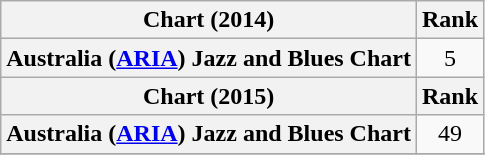<table class="wikitable sortable plainrowheaders" style="text-align:center">
<tr>
<th scope="col">Chart (2014)</th>
<th scope="col">Rank</th>
</tr>
<tr>
<th scope="row">Australia (<a href='#'>ARIA</a>) Jazz and Blues Chart</th>
<td>5</td>
</tr>
<tr>
<th scope="col">Chart (2015)</th>
<th scope="col">Rank</th>
</tr>
<tr>
<th scope="row">Australia (<a href='#'>ARIA</a>) Jazz and Blues Chart</th>
<td>49</td>
</tr>
<tr>
</tr>
</table>
